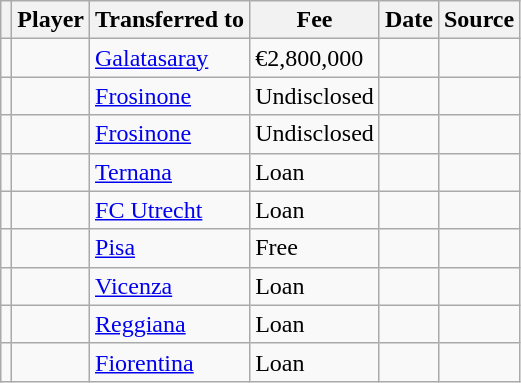<table class="wikitable plainrowheaders sortable">
<tr>
<th></th>
<th scope="col">Player</th>
<th>Transferred to</th>
<th style="width: 65px;">Fee</th>
<th scope="col">Date</th>
<th scope="col">Source</th>
</tr>
<tr>
<td align="center"></td>
<td></td>
<td> <a href='#'>Galatasaray</a></td>
<td>€2,800,000</td>
<td></td>
<td></td>
</tr>
<tr>
<td align="center"></td>
<td></td>
<td> <a href='#'>Frosinone</a></td>
<td>Undisclosed</td>
<td></td>
<td></td>
</tr>
<tr>
<td align="center"></td>
<td></td>
<td> <a href='#'>Frosinone</a></td>
<td>Undisclosed</td>
<td></td>
<td></td>
</tr>
<tr>
<td align="center"></td>
<td></td>
<td> <a href='#'>Ternana</a></td>
<td>Loan</td>
<td></td>
<td></td>
</tr>
<tr>
<td align="center"></td>
<td></td>
<td> <a href='#'>FC Utrecht</a></td>
<td>Loan</td>
<td></td>
<td></td>
</tr>
<tr>
<td align="center"></td>
<td></td>
<td> <a href='#'>Pisa</a></td>
<td>Free</td>
<td></td>
<td></td>
</tr>
<tr>
<td align="center"></td>
<td></td>
<td> <a href='#'>Vicenza</a></td>
<td>Loan</td>
<td></td>
<td></td>
</tr>
<tr>
<td align="center"></td>
<td></td>
<td> <a href='#'>Reggiana</a></td>
<td>Loan</td>
<td></td>
<td></td>
</tr>
<tr>
<td align="center"></td>
<td></td>
<td> <a href='#'>Fiorentina</a></td>
<td>Loan</td>
<td></td>
<td></td>
</tr>
</table>
